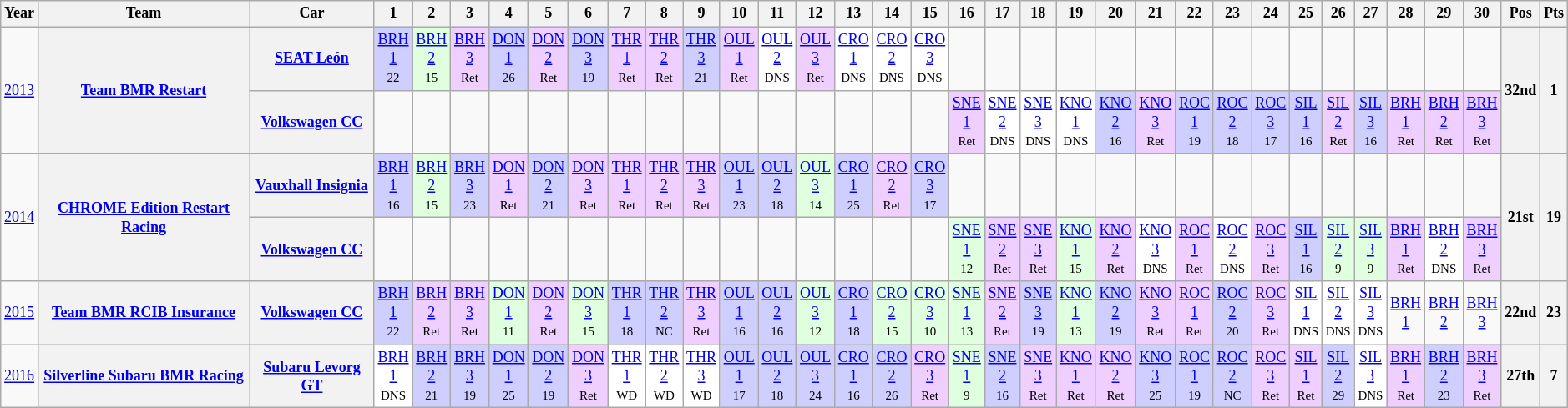<table class="wikitable" style="text-align:center; font-size:75%">
<tr>
<th>Year</th>
<th>Team</th>
<th>Car</th>
<th>1</th>
<th>2</th>
<th>3</th>
<th>4</th>
<th>5</th>
<th>6</th>
<th>7</th>
<th>8</th>
<th>9</th>
<th>10</th>
<th>11</th>
<th>12</th>
<th>13</th>
<th>14</th>
<th>15</th>
<th>16</th>
<th>17</th>
<th>18</th>
<th>19</th>
<th>20</th>
<th>21</th>
<th>22</th>
<th>23</th>
<th>24</th>
<th>25</th>
<th>26</th>
<th>27</th>
<th>28</th>
<th>29</th>
<th>30</th>
<th>Pos</th>
<th>Pts</th>
</tr>
<tr>
<td rowspan=2><a href='#'>2013</a></td>
<th rowspan=2><a href='#'>Team BMR Restart</a></th>
<th><a href='#'>SEAT León</a></th>
<td style="background:#CFCFFF;"><a href='#'>BRH<br>1</a><br><small>22</small></td>
<td style="background:#DFFFDF;"><a href='#'>BRH<br>2</a><br><small>15</small></td>
<td style="background:#EFCFFF;"><a href='#'>BRH<br>3</a><br><small>Ret</small></td>
<td style="background:#CFCFFF;"><a href='#'>DON<br>1</a><br><small>26</small></td>
<td style="background:#EFCFFF;"><a href='#'>DON<br>2</a><br><small>Ret</small></td>
<td style="background:#CFCFFF;"><a href='#'>DON<br>3</a><br><small>19</small></td>
<td style="background:#EFCFFF;"><a href='#'>THR<br>1</a><br><small>Ret</small></td>
<td style="background:#EFCFFF;"><a href='#'>THR<br>2</a><br><small>Ret</small></td>
<td style="background:#CFCFFF;"><a href='#'>THR<br>3</a><br><small>21</small></td>
<td style="background:#EFCFFF;"><a href='#'>OUL<br>1</a><br><small>Ret</small></td>
<td style="background:#FFFFFF;"><a href='#'>OUL<br>2</a><br><small>DNS</small></td>
<td style="background:#EFCFFF;"><a href='#'>OUL<br>3</a><br><small>Ret</small></td>
<td style="background:#FFFFFF;"><a href='#'>CRO<br>1</a><br><small>DNS</small></td>
<td style="background:#FFFFFF;"><a href='#'>CRO<br>2</a><br><small>DNS</small></td>
<td style="background:#FFFFFF;"><a href='#'>CRO<br>3</a><br><small>DNS</small></td>
<td></td>
<td></td>
<td></td>
<td></td>
<td></td>
<td></td>
<td></td>
<td></td>
<td></td>
<td></td>
<td></td>
<td></td>
<td></td>
<td></td>
<td></td>
<th rowspan=2>32nd</th>
<th rowspan=2>1</th>
</tr>
<tr>
<th><a href='#'>Volkswagen CC</a></th>
<td></td>
<td></td>
<td></td>
<td></td>
<td></td>
<td></td>
<td></td>
<td></td>
<td></td>
<td></td>
<td></td>
<td></td>
<td></td>
<td></td>
<td></td>
<td style="background:#EFCFFF;"><a href='#'>SNE<br>1</a><br><small>Ret</small></td>
<td style="background:#FFFFFF;"><a href='#'>SNE<br>2</a><br><small>DNS</small></td>
<td style="background:#FFFFFF;"><a href='#'>SNE<br>3</a><br><small>DNS</small></td>
<td style="background:#FFFFFF;"><a href='#'>KNO<br>1</a><br><small>DNS</small></td>
<td style="background:#CFCFFF;"><a href='#'>KNO<br>2</a><br><small>16</small></td>
<td style="background:#EFCFFF;"><a href='#'>KNO<br>3</a><br><small>Ret</small></td>
<td style="background:#CFCFFF;"><a href='#'>ROC<br>1</a><br><small>19</small></td>
<td style="background:#CFCFFF;"><a href='#'>ROC<br>2</a><br><small>18</small></td>
<td style="background:#CFCFFF;"><a href='#'>ROC<br>3</a><br><small>17</small></td>
<td style="background:#CFCFFF;"><a href='#'>SIL<br>1</a><br><small>16</small></td>
<td style="background:#EFCFFF;"><a href='#'>SIL<br>2</a><br><small>Ret</small></td>
<td style="background:#CFCFFF;"><a href='#'>SIL<br>3</a><br><small>16</small></td>
<td style="background:#EFCFFF;"><a href='#'>BRH<br>1</a><br><small>Ret</small></td>
<td style="background:#EFCFFF;"><a href='#'>BRH<br>2</a><br><small>Ret</small></td>
<td style="background:#EFCFFF;"><a href='#'>BRH<br>3</a><br><small>Ret</small></td>
</tr>
<tr>
<td rowspan=2><a href='#'>2014</a></td>
<th rowspan=2><a href='#'>CHROME Edition Restart Racing</a></th>
<th><a href='#'>Vauxhall Insignia</a></th>
<td style="background:#CFCFFF;"><a href='#'>BRH<br>1</a><br><small>16</small></td>
<td style="background:#DFFFDF;"><a href='#'>BRH<br>2</a><br><small>15</small></td>
<td style="background:#CFCFFF;"><a href='#'>BRH<br>3</a><br><small>23</small></td>
<td style="background:#EFCFFF;"><a href='#'>DON<br>1</a><br><small>Ret</small></td>
<td style="background:#CFCFFF;"><a href='#'>DON<br>2</a><br><small>21</small></td>
<td style="background:#EFCFFF;"><a href='#'>DON<br>3</a><br><small>Ret</small></td>
<td style="background:#EFCFFF;"><a href='#'>THR<br>1</a><br><small>Ret</small></td>
<td style="background:#EFCFFF;"><a href='#'>THR<br>2</a><br><small>Ret</small></td>
<td style="background:#EFCFFF;"><a href='#'>THR<br>3</a><br><small>Ret</small></td>
<td style="background:#CFCFFF;"><a href='#'>OUL<br>1</a><br><small>23</small></td>
<td style="background:#CFCFFF;"><a href='#'>OUL<br>2</a><br><small>18</small></td>
<td style="background:#DFFFDF;"><a href='#'>OUL<br>3</a><br><small>14</small></td>
<td style="background:#CFCFFF;"><a href='#'>CRO<br>1</a><br><small>25</small></td>
<td style="background:#EFCFFF;"><a href='#'>CRO<br>2</a><br><small>Ret</small></td>
<td style="background:#CFCFFF;"><a href='#'>CRO<br>3</a><br><small>17</small></td>
<td></td>
<td></td>
<td></td>
<td></td>
<td></td>
<td></td>
<td></td>
<td></td>
<td></td>
<td></td>
<td></td>
<td></td>
<td></td>
<td></td>
<td></td>
<th rowspan=2>21st</th>
<th rowspan=2>19</th>
</tr>
<tr>
<th><a href='#'>Volkswagen CC</a></th>
<td></td>
<td></td>
<td></td>
<td></td>
<td></td>
<td></td>
<td></td>
<td></td>
<td></td>
<td></td>
<td></td>
<td></td>
<td></td>
<td></td>
<td></td>
<td style="background:#DFFFDF;"><a href='#'>SNE<br>1</a><br><small>12</small></td>
<td style="background:#EFCFFF;"><a href='#'>SNE<br>2</a><br><small>Ret</small></td>
<td style="background:#EFCFFF;"><a href='#'>SNE<br>3</a><br><small>Ret</small></td>
<td style="background:#DFFFDF;"><a href='#'>KNO<br>1</a><br><small>15</small></td>
<td style="background:#EFCFFF;"><a href='#'>KNO<br>2</a><br><small>Ret</small></td>
<td style="background:#FFFFFF;"><a href='#'>KNO<br>3</a><br><small>DNS</small></td>
<td style="background:#EFCFFF;"><a href='#'>ROC<br>1</a><br><small>Ret</small></td>
<td style="background:#FFFFFF;"><a href='#'>ROC<br>2</a><br><small>DNS</small></td>
<td style="background:#EFCFFF;"><a href='#'>ROC<br>3</a><br><small>Ret</small></td>
<td style="background:#CFCFFF;"><a href='#'>SIL<br>1</a><br><small>16</small></td>
<td style="background:#DFFFDF;"><a href='#'>SIL<br>2</a><br><small>9</small></td>
<td style="background:#DFFFDF;"><a href='#'>SIL<br>3</a><br><small>9</small></td>
<td style="background:#EFCFFF;"><a href='#'>BRH<br>1</a><br><small>Ret</small></td>
<td style="background:#FFFFFF;"><a href='#'>BRH<br>2</a><br><small>DNS</small></td>
<td style="background:#EFCFFF;"><a href='#'>BRH<br>3</a><br><small>Ret</small></td>
</tr>
<tr>
<td><a href='#'>2015</a></td>
<th><a href='#'>Team BMR RCIB Insurance</a></th>
<th><a href='#'>Volkswagen CC</a></th>
<td style="background:#CFCFFF;"><a href='#'>BRH<br>1</a><br><small>22</small></td>
<td style="background:#EFCFFF;"><a href='#'>BRH<br>2</a><br><small>Ret</small></td>
<td style="background:#EFCFFF;"><a href='#'>BRH<br>3</a><br><small>Ret</small></td>
<td style="background:#DFFFDF;"><a href='#'>DON<br>1</a><br><small>11</small></td>
<td style="background:#EFCFFF;"><a href='#'>DON<br>2</a><br><small>Ret</small></td>
<td style="background:#DFFFDF;"><a href='#'>DON<br>3</a><br><small>15</small></td>
<td style="background:#CFCFFF;"><a href='#'>THR<br>1</a><br><small>18</small></td>
<td style="background:#CFCFFF;"><a href='#'>THR<br>2</a><br><small>NC</small></td>
<td style="background:#EFCFFF;"><a href='#'>THR<br>3</a><br><small>Ret</small></td>
<td style="background:#CFCFFF;"><a href='#'>OUL<br>1</a><br><small>16</small></td>
<td style="background:#CFCFFF;"><a href='#'>OUL<br>2</a><br><small>16</small></td>
<td style="background:#DFFFDF;"><a href='#'>OUL<br>3</a><br><small>12</small></td>
<td style="background:#CFCFFF;"><a href='#'>CRO<br>1</a><br><small>18</small></td>
<td style="background:#DFFFDF;"><a href='#'>CRO<br>2</a><br><small>15</small></td>
<td style="background:#DFFFDF;"><a href='#'>CRO<br>3</a><br><small>10</small></td>
<td style="background:#DFFFDF;"><a href='#'>SNE<br>1</a><br><small>13</small></td>
<td style="background:#EFCFFF;"><a href='#'>SNE<br>2</a><br><small>Ret</small></td>
<td style="background:#CFCFFF;"><a href='#'>SNE<br>3</a><br><small>19</small></td>
<td style="background:#DFFFDF;"><a href='#'>KNO<br>1</a><br><small>13</small></td>
<td style="background:#CFCFFF;"><a href='#'>KNO<br>2</a><br><small>19</small></td>
<td style="background:#EFCFFF;"><a href='#'>KNO<br>3</a><br><small>Ret</small></td>
<td style="background:#EFCFFF;"><a href='#'>ROC<br>1</a><br><small>Ret</small></td>
<td style="background:#CFCFFF;"><a href='#'>ROC<br>2</a><br><small>20</small></td>
<td style="background:#EFCFFF;"><a href='#'>ROC<br>3</a><br><small>Ret</small></td>
<td style="background:#FFFFFF;"><a href='#'>SIL<br>1</a><br><small>DNS</small></td>
<td style="background:#FFFFFF;"><a href='#'>SIL<br>2</a><br><small>DNS</small></td>
<td style="background:#FFFFFF;"><a href='#'>SIL<br>3</a><br><small>DNS</small></td>
<td style="background:;"><a href='#'>BRH<br>1</a><br><small></small></td>
<td style="background:;"><a href='#'>BRH<br>2</a><br><small></small></td>
<td style="background:;"><a href='#'>BRH<br>3</a><br><small></small></td>
<th>22nd</th>
<th>23</th>
</tr>
<tr>
<td><a href='#'>2016</a></td>
<th><a href='#'>Silverline Subaru BMR Racing</a></th>
<th><a href='#'>Subaru Levorg GT</a></th>
<td style="background:#FFFFFF;"><a href='#'>BRH<br>1</a><br><small>DNS</small></td>
<td style="background:#CFCFFF;"><a href='#'>BRH<br>2</a><br><small>21</small></td>
<td style="background:#CFCFFF;"><a href='#'>BRH<br>3</a><br><small>19</small></td>
<td style="background:#CFCFFF;"><a href='#'>DON<br>1</a><br><small>25</small></td>
<td style="background:#CFCFFF;"><a href='#'>DON<br>2</a><br><small>19</small></td>
<td style="background:#EFCFFF;"><a href='#'>DON<br>3</a><br><small>Ret</small></td>
<td style="background:#FFFFFF;"><a href='#'>THR<br>1</a><br><small>WD</small></td>
<td style="background:#FFFFFF;"><a href='#'>THR<br>2</a><br><small>WD</small></td>
<td style="background:#FFFFFF;"><a href='#'>THR<br>3</a><br><small>WD</small></td>
<td style="background:#CFCFFF;"><a href='#'>OUL<br>1</a><br><small>17</small></td>
<td style="background:#CFCFFF;"><a href='#'>OUL<br>2</a><br><small>18</small></td>
<td style="background:#CFCFFF;"><a href='#'>OUL<br>3</a><br><small>24</small></td>
<td style="background:#CFCFFF;"><a href='#'>CRO<br>1</a><br><small>16</small></td>
<td style="background:#CFCFFF;"><a href='#'>CRO<br>2</a><br><small>26</small></td>
<td style="background:#EFCFFF;"><a href='#'>CRO<br>3</a><br><small>Ret</small></td>
<td style="background:#DFFFDF;"><a href='#'>SNE<br>1</a><br><small>9</small></td>
<td style="background:#CFCFFF;"><a href='#'>SNE<br>2</a><br><small>16</small></td>
<td style="background:#EFCFFF;"><a href='#'>SNE<br>3</a><br><small>Ret</small></td>
<td style="background:#EFCFFF;"><a href='#'>KNO<br>1</a><br><small>Ret</small></td>
<td style="background:#EFCFFF;"><a href='#'>KNO<br>2</a><br><small>Ret</small></td>
<td style="background:#CFCFFF;"><a href='#'>KNO<br>3</a><br><small>25</small></td>
<td style="background:#CFCFFF;"><a href='#'>ROC<br>1</a><br><small>19</small></td>
<td style="background:#CFCFFF;"><a href='#'>ROC<br>2</a><br><small>NC</small></td>
<td style="background:#EFCFFF;"><a href='#'>ROC<br>3</a><br><small>Ret</small></td>
<td style="background:#EFCFFF;"><a href='#'>SIL<br>1</a><br><small>Ret</small></td>
<td style="background:#CFCFFF;"><a href='#'>SIL<br>2</a><br><small>29</small></td>
<td style="background:#FFFFFF;"><a href='#'>SIL<br>3</a><br><small>DNS</small></td>
<td style="background:#EFCFFF;"><a href='#'>BRH<br>1</a><br><small>Ret</small></td>
<td style="background:#CFCFFF;"><a href='#'>BRH<br>2</a><br><small>23</small></td>
<td style="background:#EFCFFF;"><a href='#'>BRH<br>3</a><br><small>Ret</small></td>
<th>27th</th>
<th>7</th>
</tr>
</table>
